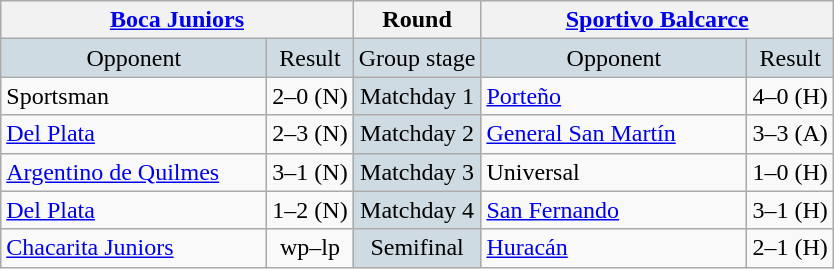<table class="wikitable" style="text-align:center;">
<tr>
<th colspan=3 width=200px><a href='#'>Boca Juniors</a></th>
<th>Round</th>
<th colspan=3 width=200px><a href='#'>Sportivo Balcarce</a></th>
</tr>
<tr bgcolor= #CFDBE2>
<td width=170px>Opponent</td>
<td colspan=2>Result</td>
<td>Group stage</td>
<td width=170px>Opponent</td>
<td colspan=2>Result</td>
</tr>
<tr>
<td align=left>Sportsman</td>
<td colspan=2>2–0 (N) </td>
<td bgcolor= #CFDBE2>Matchday 1</td>
<td align=left><a href='#'>Porteño</a></td>
<td colspan=2>4–0 (H)</td>
</tr>
<tr>
<td align=left><a href='#'>Del Plata</a></td>
<td colspan=2>2–3 (N) </td>
<td bgcolor= #CFDBE2>Matchday 2</td>
<td align=left><a href='#'>General San Martín</a></td>
<td colspan=2>3–3 (A)</td>
</tr>
<tr>
<td align=left><a href='#'>Argentino de Quilmes</a></td>
<td colspan=2>3–1 (N) </td>
<td bgcolor= #CFDBE2>Matchday 3</td>
<td align=left>Universal</td>
<td colspan=2>1–0 (H)</td>
</tr>
<tr>
<td align=left><a href='#'>Del Plata</a></td>
<td colspan=2>1–2 (N) </td>
<td bgcolor= #CFDBE2>Matchday 4</td>
<td align=left><a href='#'>San Fernando</a></td>
<td colspan=2>3–1 (H)</td>
</tr>
<tr>
<td align=left><a href='#'>Chacarita Juniors</a></td>
<td colspan=2>wp–lp </td>
<td bgcolor= #CFDBE2>Semifinal</td>
<td align=left><a href='#'>Huracán</a></td>
<td colspan=2>2–1 (H)</td>
</tr>
</table>
